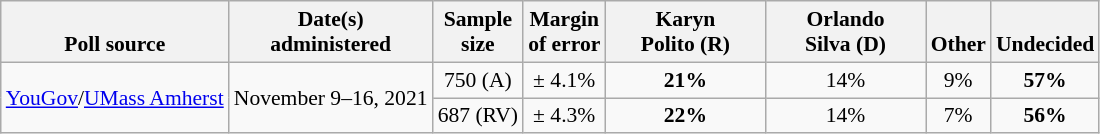<table class="wikitable" style="font-size:90%;text-align:center;">
<tr valign=bottom>
<th>Poll source</th>
<th>Date(s)<br>administered</th>
<th>Sample<br>size</th>
<th>Margin<br>of error</th>
<th style="width:100px;">Karyn<br>Polito (R)</th>
<th style="width:100px;">Orlando<br>Silva (D)</th>
<th>Other</th>
<th>Undecided</th>
</tr>
<tr>
<td style="text-align:left;" rowspan="2"><a href='#'>YouGov</a>/<a href='#'>UMass Amherst</a></td>
<td rowspan="2">November 9–16, 2021</td>
<td>750 (A)</td>
<td>± 4.1%</td>
<td><strong>21%</strong></td>
<td>14%</td>
<td>9%</td>
<td><strong>57%</strong></td>
</tr>
<tr>
<td>687 (RV)</td>
<td>± 4.3%</td>
<td><strong>22%</strong></td>
<td>14%</td>
<td>7%</td>
<td><strong>56%</strong></td>
</tr>
</table>
